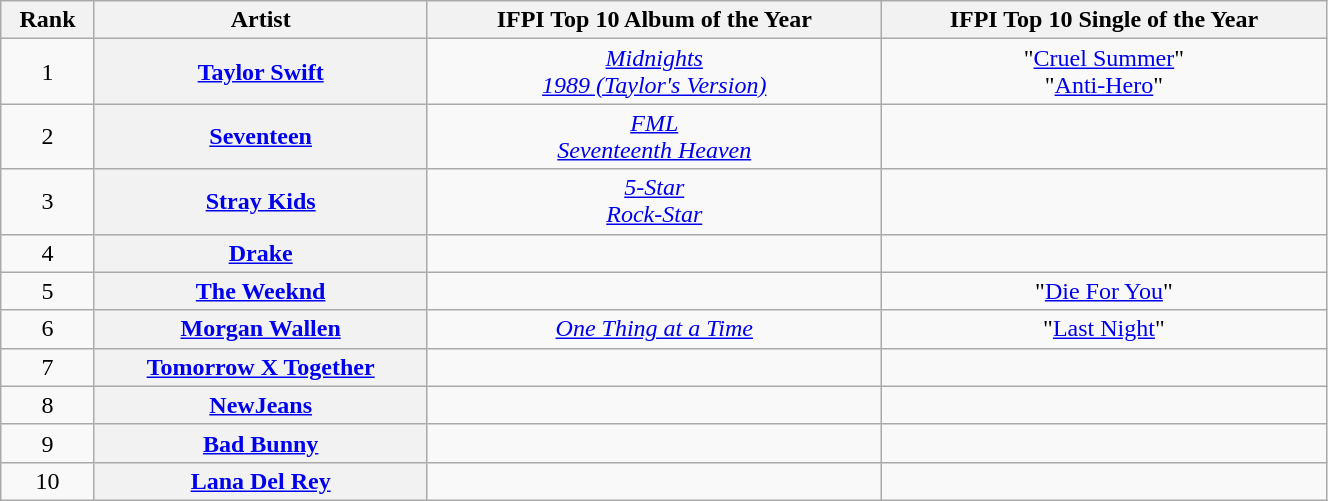<table class="wikitable unsortable plainrowheaders" style="text-align:center; width:70%">
<tr>
<th>Rank</th>
<th>Artist</th>
<th>IFPI Top 10 Album of the Year</th>
<th>IFPI Top 10 Single of the Year</th>
</tr>
<tr>
<td>1</td>
<th scope="row"><a href='#'>Taylor Swift</a></th>
<td><em><a href='#'>Midnights</a></em>  <br> <em><a href='#'>1989 (Taylor's Version)</a></em> </td>
<td>"<a href='#'>Cruel Summer</a>"  <br> "<a href='#'>Anti-Hero</a>" </td>
</tr>
<tr>
<td>2</td>
<th scope="row"><a href='#'>Seventeen</a></th>
<td><em><a href='#'>FML</a></em>  <br> <em><a href='#'>Seventeenth Heaven</a></em> </td>
<td></td>
</tr>
<tr>
<td>3</td>
<th scope="row"><a href='#'>Stray Kids</a></th>
<td><em><a href='#'>5-Star</a></em>  <br> <em><a href='#'>Rock-Star</a></em> </td>
<td></td>
</tr>
<tr>
<td>4</td>
<th scope="row"><a href='#'>Drake</a></th>
<td></td>
<td></td>
</tr>
<tr>
<td>5</td>
<th scope="row"><a href='#'>The Weeknd</a></th>
<td></td>
<td>"<a href='#'>Die For You</a>" </td>
</tr>
<tr>
<td>6</td>
<th scope="row"><a href='#'>Morgan Wallen</a></th>
<td><em><a href='#'>One Thing at a Time</a></em> </td>
<td>"<a href='#'>Last Night</a>" </td>
</tr>
<tr>
<td>7</td>
<th scope="row"><a href='#'>Tomorrow X Together</a></th>
<td></td>
<td></td>
</tr>
<tr>
<td>8</td>
<th scope="row"><a href='#'>NewJeans</a></th>
<td></td>
<td></td>
</tr>
<tr>
<td>9</td>
<th scope="row"><a href='#'>Bad Bunny</a></th>
<td></td>
<td></td>
</tr>
<tr>
<td>10</td>
<th scope="row"><a href='#'>Lana Del Rey</a></th>
<td></td>
<td></td>
</tr>
</table>
